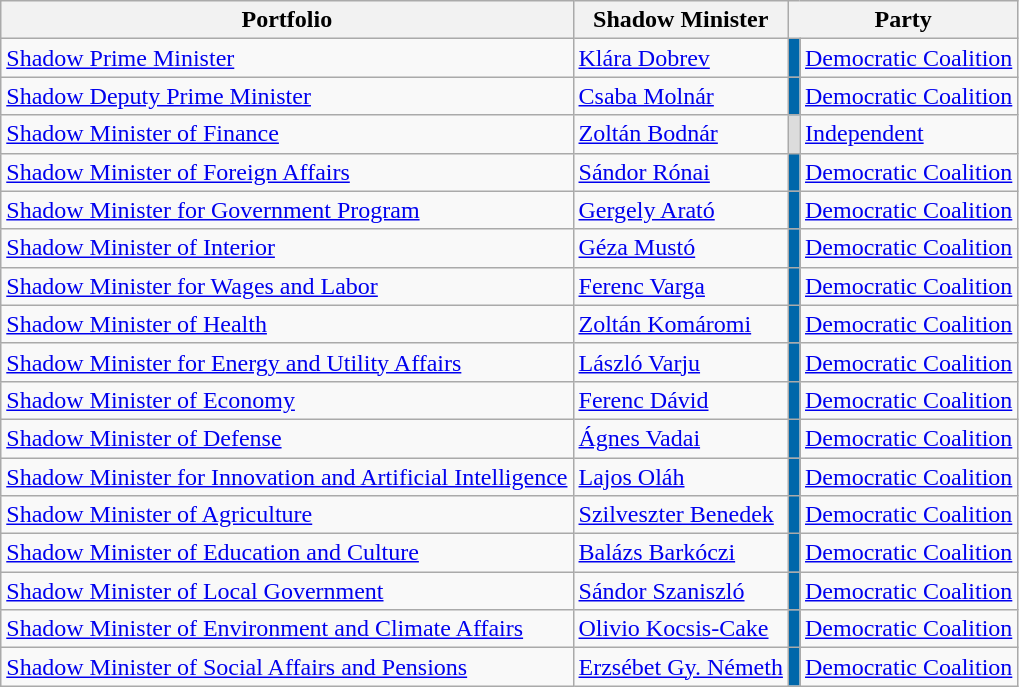<table class=wikitable>
<tr>
<th>Portfolio</th>
<th>Shadow Minister</th>
<th colspan=2>Party</th>
</tr>
<tr>
<td><a href='#'>Shadow Prime Minister</a></td>
<td><a href='#'>Klára Dobrev</a></td>
<td style="background-color:#0067AA;"></td>
<td><a href='#'>Democratic Coalition</a></td>
</tr>
<tr>
<td><a href='#'>Shadow Deputy Prime Minister</a></td>
<td><a href='#'>Csaba Molnár</a></td>
<td style="background-color:#0067AA;"></td>
<td><a href='#'>Democratic Coalition</a></td>
</tr>
<tr>
<td><a href='#'>Shadow Minister of Finance</a></td>
<td><a href='#'>Zoltán Bodnár</a></td>
<td style="background-color:#DCDCDC;"></td>
<td><a href='#'>Independent</a></td>
</tr>
<tr>
<td><a href='#'>Shadow Minister of Foreign Affairs</a></td>
<td><a href='#'>Sándor Rónai</a></td>
<td style="background-color:#0067AA;"></td>
<td><a href='#'>Democratic Coalition</a></td>
</tr>
<tr>
<td><a href='#'>Shadow Minister for Government Program</a></td>
<td><a href='#'>Gergely Arató</a></td>
<td style="background-color:#0067AA;"></td>
<td><a href='#'>Democratic Coalition</a></td>
</tr>
<tr>
<td><a href='#'>Shadow Minister of Interior</a></td>
<td><a href='#'>Géza Mustó</a></td>
<td style="background-color:#0067AA;"></td>
<td><a href='#'>Democratic Coalition</a></td>
</tr>
<tr>
<td><a href='#'>Shadow Minister for Wages and Labor</a></td>
<td><a href='#'>Ferenc Varga</a></td>
<td style="background-color:#0067AA;"></td>
<td><a href='#'>Democratic Coalition</a></td>
</tr>
<tr>
<td><a href='#'>Shadow Minister of Health</a></td>
<td><a href='#'>Zoltán Komáromi</a></td>
<td style="background-color:#0067AA;"></td>
<td><a href='#'>Democratic Coalition</a></td>
</tr>
<tr>
<td><a href='#'>Shadow Minister for Energy and Utility Affairs</a></td>
<td><a href='#'>László Varju</a></td>
<td style="background-color:#0067AA;"></td>
<td><a href='#'>Democratic Coalition</a></td>
</tr>
<tr>
<td><a href='#'>Shadow Minister of Economy</a></td>
<td><a href='#'>Ferenc Dávid</a></td>
<td style="background-color:#0067AA;"></td>
<td><a href='#'>Democratic Coalition</a></td>
</tr>
<tr>
<td><a href='#'>Shadow Minister of Defense</a></td>
<td><a href='#'>Ágnes Vadai</a></td>
<td style="background-color:#0067AA;"></td>
<td><a href='#'>Democratic Coalition</a></td>
</tr>
<tr>
<td><a href='#'>Shadow Minister for Innovation and Artificial Intelligence</a></td>
<td><a href='#'>Lajos Oláh</a></td>
<td style="background-color:#0067AA;"></td>
<td><a href='#'>Democratic Coalition</a></td>
</tr>
<tr>
<td><a href='#'>Shadow Minister of Agriculture</a></td>
<td><a href='#'>Szilveszter Benedek</a></td>
<td style="background-color:#0067AA;"></td>
<td><a href='#'>Democratic Coalition</a></td>
</tr>
<tr>
<td><a href='#'>Shadow Minister of Education and Culture</a></td>
<td><a href='#'>Balázs Barkóczi</a></td>
<td style="background-color:#0067AA;"></td>
<td><a href='#'>Democratic Coalition</a></td>
</tr>
<tr>
<td><a href='#'>Shadow Minister of Local Government</a></td>
<td><a href='#'>Sándor Szaniszló</a></td>
<td style="background-color:#0067AA;"></td>
<td><a href='#'>Democratic Coalition</a></td>
</tr>
<tr>
<td><a href='#'>Shadow Minister of Environment and Climate Affairs</a></td>
<td><a href='#'>Olivio Kocsis-Cake</a></td>
<td style="background-color:#0067AA;"></td>
<td><a href='#'>Democratic Coalition</a></td>
</tr>
<tr>
<td><a href='#'>Shadow Minister of Social Affairs and Pensions</a></td>
<td><a href='#'>Erzsébet Gy. Németh</a></td>
<td style="background-color:#0067AA;"></td>
<td><a href='#'>Democratic Coalition</a></td>
</tr>
</table>
